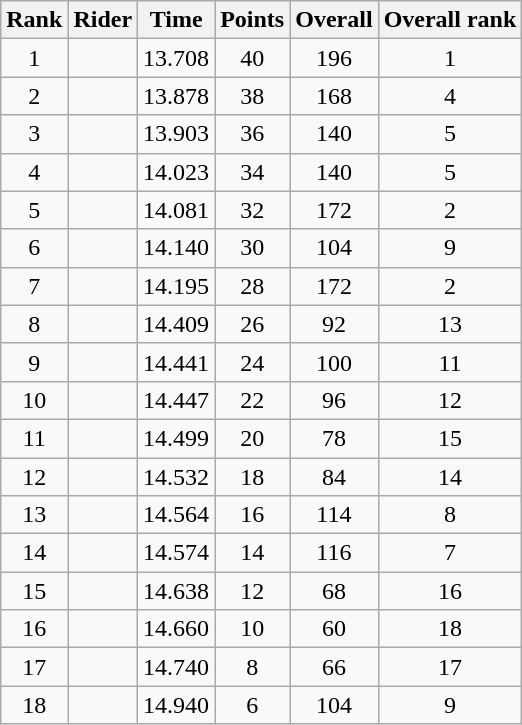<table class="wikitable sortable" style="text-align:center">
<tr>
<th>Rank</th>
<th>Rider</th>
<th>Time</th>
<th>Points</th>
<th>Overall</th>
<th>Overall rank</th>
</tr>
<tr>
<td>1</td>
<td align=left></td>
<td>13.708</td>
<td>40</td>
<td>196</td>
<td>1</td>
</tr>
<tr>
<td>2</td>
<td align=left></td>
<td>13.878</td>
<td>38</td>
<td>168</td>
<td>4</td>
</tr>
<tr>
<td>3</td>
<td align=left></td>
<td>13.903</td>
<td>36</td>
<td>140</td>
<td>5</td>
</tr>
<tr>
<td>4</td>
<td align=left></td>
<td>14.023</td>
<td>34</td>
<td>140</td>
<td>5</td>
</tr>
<tr>
<td>5</td>
<td align=left></td>
<td>14.081</td>
<td>32</td>
<td>172</td>
<td>2</td>
</tr>
<tr>
<td>6</td>
<td align=left></td>
<td>14.140</td>
<td>30</td>
<td>104</td>
<td>9</td>
</tr>
<tr>
<td>7</td>
<td align=left></td>
<td>14.195</td>
<td>28</td>
<td>172</td>
<td>2</td>
</tr>
<tr>
<td>8</td>
<td align=left></td>
<td>14.409</td>
<td>26</td>
<td>92</td>
<td>13</td>
</tr>
<tr>
<td>9</td>
<td align=left></td>
<td>14.441</td>
<td>24</td>
<td>100</td>
<td>11</td>
</tr>
<tr>
<td>10</td>
<td align=left></td>
<td>14.447</td>
<td>22</td>
<td>96</td>
<td>12</td>
</tr>
<tr>
<td>11</td>
<td align=left></td>
<td>14.499</td>
<td>20</td>
<td>78</td>
<td>15</td>
</tr>
<tr>
<td>12</td>
<td align=left></td>
<td>14.532</td>
<td>18</td>
<td>84</td>
<td>14</td>
</tr>
<tr>
<td>13</td>
<td align=left></td>
<td>14.564</td>
<td>16</td>
<td>114</td>
<td>8</td>
</tr>
<tr>
<td>14</td>
<td align=left></td>
<td>14.574</td>
<td>14</td>
<td>116</td>
<td>7</td>
</tr>
<tr>
<td>15</td>
<td align=left></td>
<td>14.638</td>
<td>12</td>
<td>68</td>
<td>16</td>
</tr>
<tr>
<td>16</td>
<td align=left></td>
<td>14.660</td>
<td>10</td>
<td>60</td>
<td>18</td>
</tr>
<tr>
<td>17</td>
<td align=left></td>
<td>14.740</td>
<td>8</td>
<td>66</td>
<td>17</td>
</tr>
<tr>
<td>18</td>
<td align=left></td>
<td>14.940</td>
<td>6</td>
<td>104</td>
<td>9</td>
</tr>
</table>
